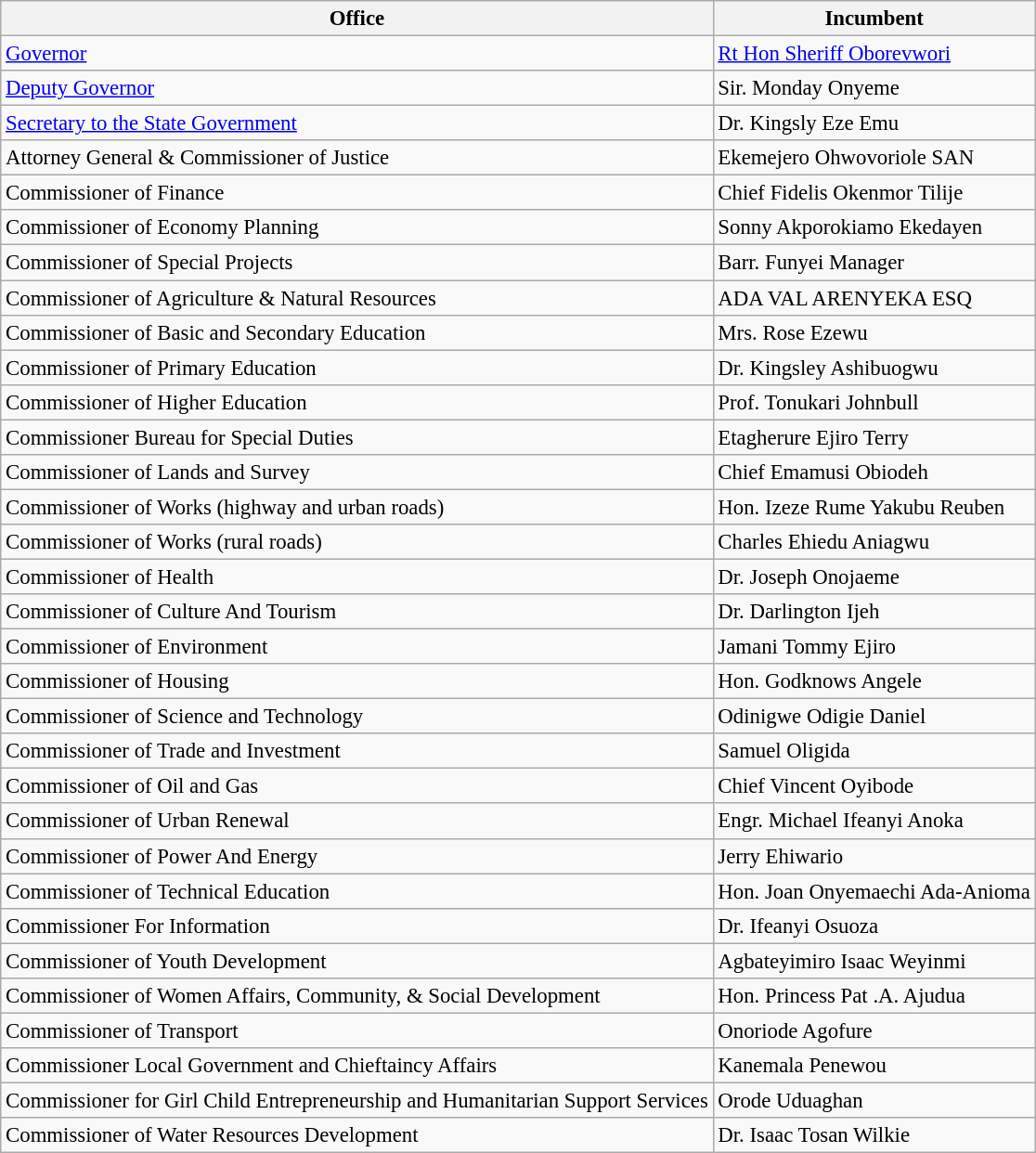<table class="wikitable" style="font-size: 95%;">
<tr>
<th>Office</th>
<th>Incumbent</th>
</tr>
<tr>
<td><a href='#'>Governor</a></td>
<td><a href='#'>Rt Hon Sheriff Oborevwori</a></td>
</tr>
<tr>
<td><a href='#'>Deputy Governor</a></td>
<td>Sir. Monday Onyeme </td>
</tr>
<tr>
<td><a href='#'>Secretary to the State Government</a></td>
<td>Dr. Kingsly Eze Emu </td>
</tr>
<tr>
<td>Attorney General & Commissioner of Justice</td>
<td>Ekemejero Ohwovoriole SAN</td>
</tr>
<tr>
<td>Commissioner of Finance</td>
<td>Chief  Fidelis Okenmor Tilije</td>
</tr>
<tr>
<td>Commissioner of Economy Planning</td>
<td>Sonny Akporokiamo Ekedayen</td>
</tr>
<tr>
<td>Commissioner of Special Projects</td>
<td>Barr. Funyei Manager</td>
</tr>
<tr>
<td>Commissioner of Agriculture & Natural Resources</td>
<td>ADA VAL ARENYEKA ESQ</td>
</tr>
<tr>
<td>Commissioner of Basic and Secondary Education</td>
<td>Mrs. Rose Ezewu</td>
</tr>
<tr>
<td>Commissioner of Primary Education</td>
<td>Dr. Kingsley Ashibuogwu</td>
</tr>
<tr>
<td>Commissioner of Higher Education</td>
<td>Prof. Tonukari Johnbull</td>
</tr>
<tr>
<td>Commissioner Bureau for Special Duties</td>
<td>Etagherure Ejiro Terry</td>
</tr>
<tr>
<td>Commissioner of Lands and Survey</td>
<td>Chief Emamusi Obiodeh</td>
</tr>
<tr>
<td>Commissioner of Works (highway and urban roads)</td>
<td>Hon. Izeze Rume Yakubu Reuben</td>
</tr>
<tr>
<td>Commissioner of Works (rural roads)</td>
<td>Charles Ehiedu Aniagwu</td>
</tr>
<tr>
<td>Commissioner of Health</td>
<td>Dr. Joseph Onojaeme</td>
</tr>
<tr>
<td>Commissioner of Culture And Tourism</td>
<td>Dr. Darlington Ijeh</td>
</tr>
<tr>
<td>Commissioner of Environment</td>
<td>Jamani Tommy Ejiro</td>
</tr>
<tr>
<td>Commissioner of Housing</td>
<td>Hon. Godknows Angele</td>
</tr>
<tr>
<td>Commissioner of Science and Technology</td>
<td>Odinigwe Odigie Daniel</td>
</tr>
<tr>
<td>Commissioner of Trade and Investment</td>
<td>Samuel Oligida</td>
</tr>
<tr>
<td>Commissioner of Oil and Gas</td>
<td>Chief Vincent Oyibode</td>
</tr>
<tr>
<td>Commissioner of Urban Renewal</td>
<td>Engr. Michael Ifeanyi Anoka</td>
</tr>
<tr>
<td>Commissioner of Power And Energy</td>
<td>Jerry Ehiwario</td>
</tr>
<tr>
<td>Commissioner of Technical Education</td>
<td>Hon. Joan Onyemaechi Ada-Anioma</td>
</tr>
<tr>
<td>Commissioner For Information</td>
<td>Dr. Ifeanyi Osuoza</td>
</tr>
<tr>
<td>Commissioner of Youth Development</td>
<td>Agbateyimiro Isaac  Weyinmi</td>
</tr>
<tr>
<td>Commissioner of Women Affairs, Community, & Social Development</td>
<td>Hon. Princess Pat .A. Ajudua</td>
</tr>
<tr>
<td>Commissioner of Transport</td>
<td>Onoriode Agofure</td>
</tr>
<tr>
<td>Commissioner Local Government and Chieftaincy Affairs</td>
<td>Kanemala Penewou</td>
</tr>
<tr>
<td>Commissioner for Girl Child Entrepreneurship and Humanitarian Support Services</td>
<td>Orode Uduaghan</td>
</tr>
<tr>
<td>Commissioner of Water Resources Development</td>
<td>Dr. Isaac Tosan  Wilkie</td>
</tr>
</table>
